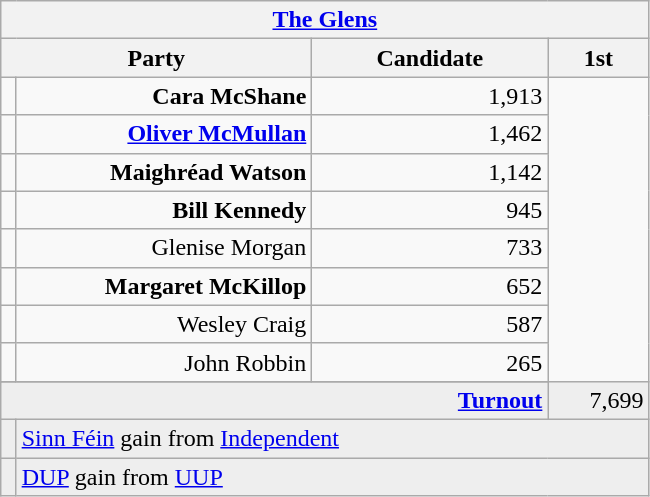<table class="wikitable">
<tr>
<th colspan="4" align="center"><a href='#'>The Glens</a></th>
</tr>
<tr>
<th colspan="2" align="center" width=200>Party</th>
<th width=150>Candidate</th>
<th width=60>1st </th>
</tr>
<tr>
<td></td>
<td align="right"><strong>Cara McShane</strong></td>
<td align="right">1,913</td>
</tr>
<tr>
<td></td>
<td align="right"><strong><a href='#'>Oliver McMullan</a></strong></td>
<td align="right">1,462</td>
</tr>
<tr>
<td></td>
<td align="right"><strong>Maighréad Watson</strong></td>
<td align="right">1,142</td>
</tr>
<tr>
<td></td>
<td align="right"><strong>Bill Kennedy</strong></td>
<td align="right">945</td>
</tr>
<tr>
<td></td>
<td align="right">Glenise Morgan</td>
<td align="right">733</td>
</tr>
<tr>
<td></td>
<td align="right"><strong>Margaret McKillop</strong></td>
<td align="right">652</td>
</tr>
<tr>
<td></td>
<td align="right">Wesley Craig</td>
<td align="right">587</td>
</tr>
<tr>
<td></td>
<td align="right">John Robbin</td>
<td align="right">265</td>
</tr>
<tr>
</tr>
<tr bgcolor="EEEEEE">
<td colspan=3 align="right"><strong><a href='#'>Turnout</a></strong></td>
<td align="right">7,699</td>
</tr>
<tr bgcolor="EEEEEE">
<td bgcolor=></td>
<td colspan=4 bgcolor="EEEEEE"><a href='#'>Sinn Féin</a> gain from <a href='#'>Independent</a></td>
</tr>
<tr bgcolor="EEEEEE">
<td bgcolor=></td>
<td colspan=4 bgcolor="EEEEEE"><a href='#'>DUP</a> gain from <a href='#'>UUP</a></td>
</tr>
</table>
